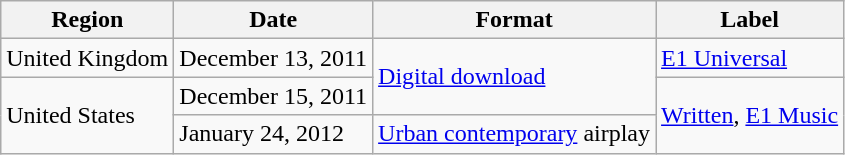<table class="wikitable">
<tr>
<th>Region</th>
<th>Date</th>
<th>Format</th>
<th>Label</th>
</tr>
<tr>
<td>United Kingdom</td>
<td>December 13, 2011</td>
<td rowspan="2"><a href='#'>Digital download</a></td>
<td><a href='#'>E1 Universal</a></td>
</tr>
<tr>
<td rowspan="2">United States</td>
<td>December 15, 2011</td>
<td rowspan="2"><a href='#'>Written</a>, <a href='#'>E1 Music</a></td>
</tr>
<tr>
<td>January 24, 2012</td>
<td><a href='#'>Urban contemporary</a> airplay</td>
</tr>
</table>
